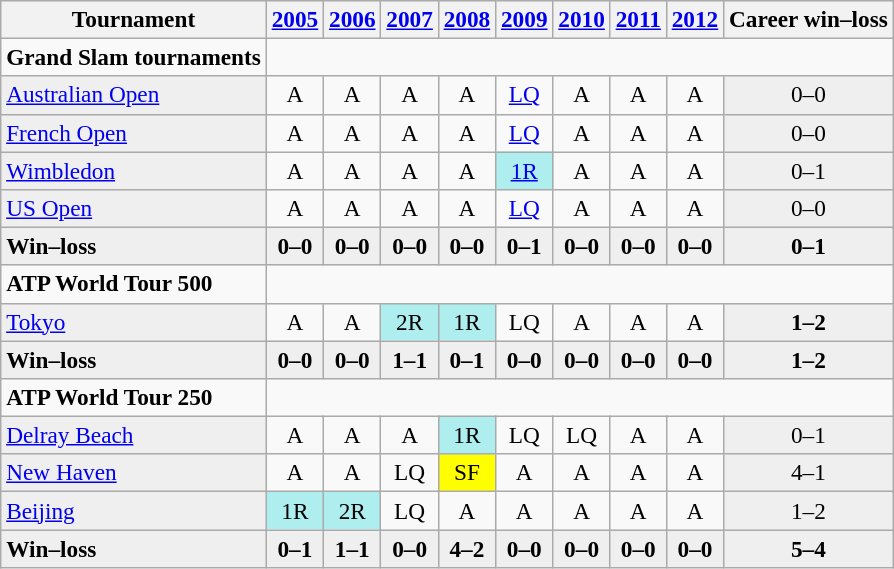<table class="wikitable" style="text-align:center;font-size:97%">
<tr bgcolor="#efefef">
<th>Tournament</th>
<th><a href='#'>2005</a></th>
<th><a href='#'>2006</a></th>
<th><a href='#'>2007</a></th>
<th><a href='#'>2008</a></th>
<th><a href='#'>2009</a></th>
<th><a href='#'>2010</a></th>
<th><a href='#'>2011</a></th>
<th><a href='#'>2012</a></th>
<th>Career win–loss</th>
</tr>
<tr>
<td colspan="1" align="left"><strong>Grand Slam tournaments</strong></td>
<td colspan="12"></td>
</tr>
<tr>
<td style="background:#EFEFEF;" align="left"><a href='#'>Australian Open</a></td>
<td align="center">A</td>
<td align="center">A</td>
<td align="center">A</td>
<td align="center">A</td>
<td align="center"><a href='#'>LQ</a></td>
<td align="center">A</td>
<td align="center">A</td>
<td align="center">A</td>
<td style="background:#EFEFEF;" align="center">0–0</td>
</tr>
<tr>
<td style="background:#EFEFEF;" align="left"><a href='#'>French Open</a></td>
<td align="center">A</td>
<td align="center">A</td>
<td align="center">A</td>
<td align="center">A</td>
<td align="center"><a href='#'>LQ</a></td>
<td align="center">A</td>
<td align="center">A</td>
<td align="center">A</td>
<td style="background:#EFEFEF;" align="center">0–0</td>
</tr>
<tr>
<td style="background:#EFEFEF;" align="left"><a href='#'>Wimbledon</a></td>
<td align="center">A</td>
<td align="center">A</td>
<td align="center">A</td>
<td align="center">A</td>
<td style="background:#afeeee;" align="center"><a href='#'>1R</a></td>
<td align="center">A</td>
<td align="center">A</td>
<td align="center">A</td>
<td style="background:#EFEFEF;" align="center">0–1</td>
</tr>
<tr>
<td style="background:#EFEFEF;" align="left"><a href='#'>US Open</a></td>
<td align="center">A</td>
<td align="center">A</td>
<td align="center">A</td>
<td align="center">A</td>
<td align="center"><a href='#'>LQ</a></td>
<td align="center">A</td>
<td align="center">A</td>
<td align="center">A</td>
<td style="background:#EFEFEF;" align="center">0–0</td>
</tr>
<tr bgcolor="#efefef" align="left">
<td><strong>Win–loss</strong></td>
<td align="center"><strong>0–0</strong></td>
<td align="center"><strong>0–0</strong></td>
<td align="center"><strong>0–0</strong></td>
<td align="center"><strong>0–0</strong></td>
<td align="center"><strong>0–1</strong></td>
<td align="center"><strong>0–0</strong></td>
<td align="center"><strong>0–0</strong></td>
<td align="center"><strong>0–0</strong></td>
<td align="center"><strong>0–1</strong></td>
</tr>
<tr>
<td colspan="1" align="left"><strong>ATP World Tour 500</strong></td>
<td colspan="12"></td>
</tr>
<tr>
<td style="background:#EFEFEF;" align="left"><a href='#'>Tokyo</a></td>
<td align="center">A</td>
<td align="center">A</td>
<td style="background:#afeeee;" align="center">2R</td>
<td style="background:#afeeee;" align="center">1R</td>
<td align="center">LQ</td>
<td align="center">A</td>
<td align="center">A</td>
<td align="center">A</td>
<td style="background:#EFEFEF;" align="center"><strong>1–2</strong></td>
</tr>
<tr bgcolor="#efefef" align="left">
<td><strong>Win–loss</strong></td>
<td align="center"><strong>0–0</strong></td>
<td align="center"><strong>0–0</strong></td>
<td align="center"><strong>1–1</strong></td>
<td align="center"><strong>0–1</strong></td>
<td align="center"><strong>0–0</strong></td>
<td align="center"><strong>0–0</strong></td>
<td align="center"><strong>0–0</strong></td>
<td align="center"><strong>0–0</strong></td>
<td align="center"><strong>1–2</strong></td>
</tr>
<tr>
<td colspan="1" align="left"><strong>ATP World Tour 250</strong></td>
<td colspan="12"></td>
</tr>
<tr>
<td style="background:#EFEFEF;" align="left"><a href='#'>Delray Beach</a></td>
<td align="center">A</td>
<td align="center">A</td>
<td align="center">A</td>
<td style="background:#afeeee;" align="center">1R</td>
<td align="center">LQ</td>
<td align="center">LQ</td>
<td align="center">A</td>
<td align="center">A</td>
<td style="background:#EFEFEF;" align="center">0–1</td>
</tr>
<tr>
<td style="background:#EFEFEF;" align="left"><a href='#'>New Haven</a></td>
<td align="center">A</td>
<td align="center">A</td>
<td align="center">LQ</td>
<td style="background:yellow;" align="center">SF</td>
<td align="center">A</td>
<td align="center">A</td>
<td align="center">A</td>
<td align="center">A</td>
<td style="background:#EFEFEF;" align="center">4–1</td>
</tr>
<tr>
<td style="background:#EFEFEF;" align="left"><a href='#'>Beijing</a></td>
<td style="background: #afeeee;" align="center">1R</td>
<td style="background: #afeeee;" align="center">2R</td>
<td align="center">LQ</td>
<td align="center">A</td>
<td align="center">A</td>
<td align="center">A</td>
<td align="center">A</td>
<td align="center">A</td>
<td style="background:#EFEFEF;" align="center">1–2</td>
</tr>
<tr bgcolor="#efefef" align="left">
<td><strong>Win–loss</strong></td>
<td align="center"><strong>0–1</strong></td>
<td align="center"><strong>1–1</strong></td>
<td align="center"><strong>0–0</strong></td>
<td align="center"><strong>4–2</strong></td>
<td align="center"><strong>0–0</strong></td>
<td align="center"><strong>0–0</strong></td>
<td align="center"><strong>0–0</strong></td>
<td align="center"><strong>0–0</strong></td>
<td align="center"><strong>5–4</strong></td>
</tr>
</table>
